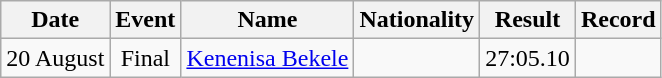<table class=wikitable style=text-align:center>
<tr>
<th>Date</th>
<th>Event</th>
<th>Name</th>
<th>Nationality</th>
<th>Result</th>
<th>Record</th>
</tr>
<tr>
<td>20 August</td>
<td>Final</td>
<td align=left><a href='#'>Kenenisa Bekele</a></td>
<td align=left></td>
<td>27:05.10</td>
<td></td>
</tr>
</table>
